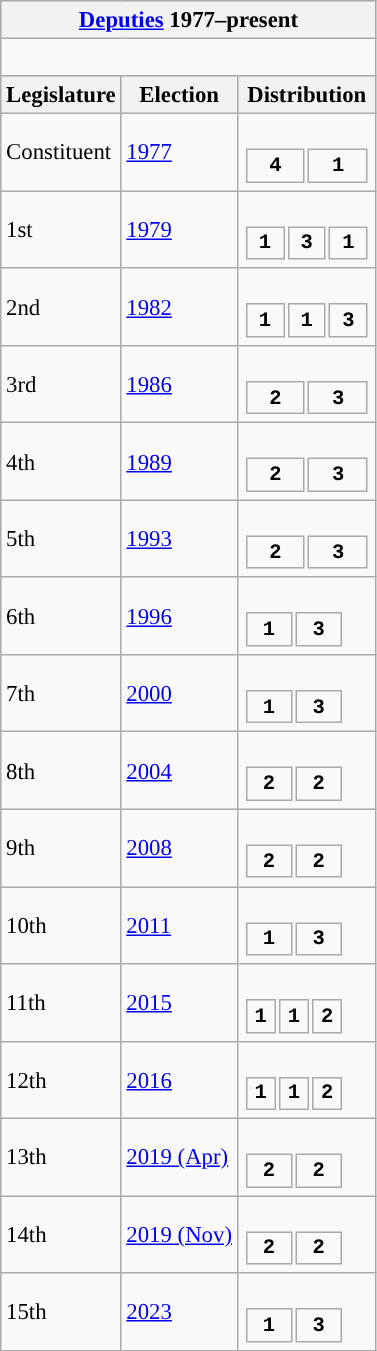<table class="wikitable" style="font-size:95%;">
<tr bgcolor="#CCCCCC">
<th colspan="3"><a href='#'>Deputies</a> 1977–present</th>
</tr>
<tr>
<td colspan="3"><br>








</td>
</tr>
<tr bgcolor="#CCCCCC">
<th>Legislature</th>
<th>Election</th>
<th>Distribution</th>
</tr>
<tr>
<td>Constituent</td>
<td><a href='#'>1977</a></td>
<td><br><table style="width:6.25em; font-size:90%; text-align:center; font-family:Courier New;">
<tr style="font-weight:bold">
<td style="background:">4</td>
<td style="background:">1</td>
</tr>
</table>
</td>
</tr>
<tr>
<td>1st</td>
<td><a href='#'>1979</a></td>
<td><br><table style="width:6.25em; font-size:90%; text-align:center; font-family:Courier New;">
<tr style="font-weight:bold">
<td style="background:">1</td>
<td style="background:">3</td>
<td style="background:">1</td>
</tr>
</table>
</td>
</tr>
<tr>
<td>2nd</td>
<td><a href='#'>1982</a></td>
<td><br><table style="width:6.25em; font-size:90%; text-align:center; font-family:Courier New;">
<tr style="font-weight:bold">
<td style="background:">1</td>
<td style="background:">1</td>
<td style="background:">3</td>
</tr>
</table>
</td>
</tr>
<tr>
<td>3rd</td>
<td><a href='#'>1986</a></td>
<td><br><table style="width:6.25em; font-size:90%; text-align:center; font-family:Courier New;">
<tr style="font-weight:bold">
<td style="background:">2</td>
<td style="background:">3</td>
</tr>
</table>
</td>
</tr>
<tr>
<td>4th</td>
<td><a href='#'>1989</a></td>
<td><br><table style="width:6.25em; font-size:90%; text-align:center; font-family:Courier New;">
<tr style="font-weight:bold">
<td style="background:">2</td>
<td style="background:">3</td>
</tr>
</table>
</td>
</tr>
<tr>
<td>5th</td>
<td><a href='#'>1993</a></td>
<td><br><table style="width:6.25em; font-size:90%; text-align:center; font-family:Courier New;">
<tr style="font-weight:bold">
<td style="background:">2</td>
<td style="background:">3</td>
</tr>
</table>
</td>
</tr>
<tr>
<td>6th</td>
<td><a href='#'>1996</a></td>
<td><br><table style="width:5em; font-size:90%; text-align:center; font-family:Courier New;">
<tr style="font-weight:bold">
<td style="background:">1</td>
<td style="background:">3</td>
</tr>
</table>
</td>
</tr>
<tr>
<td>7th</td>
<td><a href='#'>2000</a></td>
<td><br><table style="width:5em; font-size:90%; text-align:center; font-family:Courier New;">
<tr style="font-weight:bold">
<td style="background:">1</td>
<td style="background:">3</td>
</tr>
</table>
</td>
</tr>
<tr>
<td>8th</td>
<td><a href='#'>2004</a></td>
<td><br><table style="width:5em; font-size:90%; text-align:center; font-family:Courier New;">
<tr style="font-weight:bold">
<td style="background:">2</td>
<td style="background:">2</td>
</tr>
</table>
</td>
</tr>
<tr>
<td>9th</td>
<td><a href='#'>2008</a></td>
<td><br><table style="width:5em; font-size:90%; text-align:center; font-family:Courier New;">
<tr style="font-weight:bold">
<td style="background:">2</td>
<td style="background:">2</td>
</tr>
</table>
</td>
</tr>
<tr>
<td>10th</td>
<td><a href='#'>2011</a></td>
<td><br><table style="width:5em; font-size:90%; text-align:center; font-family:Courier New;">
<tr style="font-weight:bold">
<td style="background:">1</td>
<td style="background:">3</td>
</tr>
</table>
</td>
</tr>
<tr>
<td>11th</td>
<td><a href='#'>2015</a></td>
<td><br><table style="width:5em; font-size:90%; text-align:center; font-family:Courier New;">
<tr style="font-weight:bold">
<td style="background:">1</td>
<td style="background:">1</td>
<td style="background:">2</td>
</tr>
</table>
</td>
</tr>
<tr>
<td>12th</td>
<td><a href='#'>2016</a></td>
<td><br><table style="width:5em; font-size:90%; text-align:center; font-family:Courier New;">
<tr style="font-weight:bold">
<td style="background:">1</td>
<td style="background:">1</td>
<td style="background:">2</td>
</tr>
</table>
</td>
</tr>
<tr>
<td>13th</td>
<td><a href='#'>2019 (Apr)</a></td>
<td><br><table style="width:5em; font-size:90%; text-align:center; font-family:Courier New;">
<tr style="font-weight:bold">
<td style="background:">2</td>
<td style="background:">2</td>
</tr>
</table>
</td>
</tr>
<tr>
<td>14th</td>
<td><a href='#'>2019 (Nov)</a></td>
<td><br><table style="width:5em; font-size:90%; text-align:center; font-family:Courier New;">
<tr style="font-weight:bold">
<td style="background:">2</td>
<td style="background:">2</td>
</tr>
</table>
</td>
</tr>
<tr>
<td>15th</td>
<td><a href='#'>2023</a></td>
<td><br><table style="width:5em; font-size:90%; text-align:center; font-family:Courier New;">
<tr style="font-weight:bold">
<td style="background:">1</td>
<td style="background:">3</td>
</tr>
</table>
</td>
</tr>
</table>
